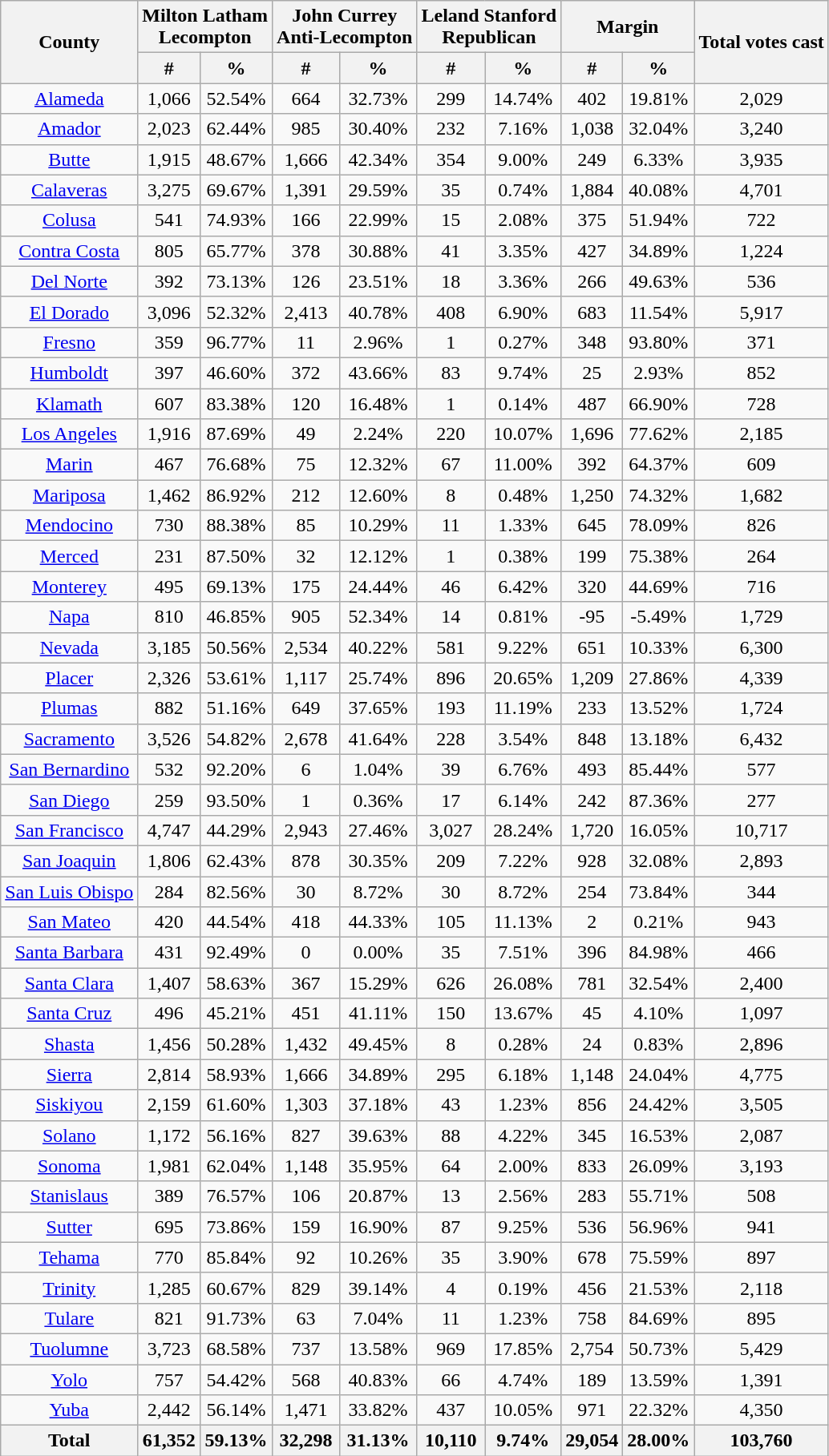<table class="wikitable sortable" style="text-align:center">
<tr>
<th rowspan="2">County</th>
<th style="text-align:center;" colspan="2">Milton Latham<br>Lecompton</th>
<th style="text-align:center;" colspan="2">John Currey<br>Anti-Lecompton</th>
<th style="text-align:center;" colspan="2">Leland Stanford<br>Republican</th>
<th style="text-align:center;" colspan="2">Margin</th>
<th style="text-align:center;" rowspan="2">Total votes cast</th>
</tr>
<tr>
<th style="text-align:center;" data-sort-type="number">#</th>
<th style="text-align:center;" data-sort-type="number">%</th>
<th style="text-align:center;" data-sort-type="number">#</th>
<th style="text-align:center;" data-sort-type="number">%</th>
<th style="text-align:center;" data-sort-type="number">#</th>
<th style="text-align:center;" data-sort-type="number">%</th>
<th style="text-align:center;" data-sort-type="number">#</th>
<th style="text-align:center;" data-sort-type="number">%</th>
</tr>
<tr style="text-align:center;">
<td><a href='#'>Alameda</a></td>
<td>1,066</td>
<td>52.54%</td>
<td>664</td>
<td>32.73%</td>
<td>299</td>
<td>14.74%</td>
<td>402</td>
<td>19.81%</td>
<td>2,029</td>
</tr>
<tr style="text-align:center;">
<td><a href='#'>Amador</a></td>
<td>2,023</td>
<td>62.44%</td>
<td>985</td>
<td>30.40%</td>
<td>232</td>
<td>7.16%</td>
<td>1,038</td>
<td>32.04%</td>
<td>3,240</td>
</tr>
<tr style="text-align:center;">
<td><a href='#'>Butte</a></td>
<td>1,915</td>
<td>48.67%</td>
<td>1,666</td>
<td>42.34%</td>
<td>354</td>
<td>9.00%</td>
<td>249</td>
<td>6.33%</td>
<td>3,935</td>
</tr>
<tr style="text-align:center;">
<td><a href='#'>Calaveras</a></td>
<td>3,275</td>
<td>69.67%</td>
<td>1,391</td>
<td>29.59%</td>
<td>35</td>
<td>0.74%</td>
<td>1,884</td>
<td>40.08%</td>
<td>4,701</td>
</tr>
<tr style="text-align:center;">
<td><a href='#'>Colusa</a></td>
<td>541</td>
<td>74.93%</td>
<td>166</td>
<td>22.99%</td>
<td>15</td>
<td>2.08%</td>
<td>375</td>
<td>51.94%</td>
<td>722</td>
</tr>
<tr style="text-align:center;">
<td><a href='#'>Contra Costa</a></td>
<td>805</td>
<td>65.77%</td>
<td>378</td>
<td>30.88%</td>
<td>41</td>
<td>3.35%</td>
<td>427</td>
<td>34.89%</td>
<td>1,224</td>
</tr>
<tr style="text-align:center;">
<td><a href='#'>Del Norte</a></td>
<td>392</td>
<td>73.13%</td>
<td>126</td>
<td>23.51%</td>
<td>18</td>
<td>3.36%</td>
<td>266</td>
<td>49.63%</td>
<td>536</td>
</tr>
<tr style="text-align:center;">
<td><a href='#'>El Dorado</a></td>
<td>3,096</td>
<td>52.32%</td>
<td>2,413</td>
<td>40.78%</td>
<td>408</td>
<td>6.90%</td>
<td>683</td>
<td>11.54%</td>
<td>5,917</td>
</tr>
<tr style="text-align:center;">
<td><a href='#'>Fresno</a></td>
<td>359</td>
<td>96.77%</td>
<td>11</td>
<td>2.96%</td>
<td>1</td>
<td>0.27%</td>
<td>348</td>
<td>93.80%</td>
<td>371</td>
</tr>
<tr style="text-align:center;">
<td><a href='#'>Humboldt</a></td>
<td>397</td>
<td>46.60%</td>
<td>372</td>
<td>43.66%</td>
<td>83</td>
<td>9.74%</td>
<td>25</td>
<td>2.93%</td>
<td>852</td>
</tr>
<tr style="text-align:center;">
<td><a href='#'>Klamath</a></td>
<td>607</td>
<td>83.38%</td>
<td>120</td>
<td>16.48%</td>
<td>1</td>
<td>0.14%</td>
<td>487</td>
<td>66.90%</td>
<td>728</td>
</tr>
<tr style="text-align:center;">
<td><a href='#'>Los Angeles</a></td>
<td>1,916</td>
<td>87.69%</td>
<td>49</td>
<td>2.24%</td>
<td>220</td>
<td>10.07%</td>
<td>1,696</td>
<td>77.62%</td>
<td>2,185</td>
</tr>
<tr style="text-align:center;">
<td><a href='#'>Marin</a></td>
<td>467</td>
<td>76.68%</td>
<td>75</td>
<td>12.32%</td>
<td>67</td>
<td>11.00%</td>
<td>392</td>
<td>64.37%</td>
<td>609</td>
</tr>
<tr style="text-align:center;">
<td><a href='#'>Mariposa</a></td>
<td>1,462</td>
<td>86.92%</td>
<td>212</td>
<td>12.60%</td>
<td>8</td>
<td>0.48%</td>
<td>1,250</td>
<td>74.32%</td>
<td>1,682</td>
</tr>
<tr style="text-align:center;">
<td><a href='#'>Mendocino</a></td>
<td>730</td>
<td>88.38%</td>
<td>85</td>
<td>10.29%</td>
<td>11</td>
<td>1.33%</td>
<td>645</td>
<td>78.09%</td>
<td>826</td>
</tr>
<tr style="text-align:center;">
<td><a href='#'>Merced</a></td>
<td>231</td>
<td>87.50%</td>
<td>32</td>
<td>12.12%</td>
<td>1</td>
<td>0.38%</td>
<td>199</td>
<td>75.38%</td>
<td>264</td>
</tr>
<tr style="text-align:center;">
<td><a href='#'>Monterey</a></td>
<td>495</td>
<td>69.13%</td>
<td>175</td>
<td>24.44%</td>
<td>46</td>
<td>6.42%</td>
<td>320</td>
<td>44.69%</td>
<td>716</td>
</tr>
<tr style="text-align:center;">
<td><a href='#'>Napa</a></td>
<td>810</td>
<td>46.85%</td>
<td>905</td>
<td>52.34%</td>
<td>14</td>
<td>0.81%</td>
<td>-95</td>
<td>-5.49%</td>
<td>1,729</td>
</tr>
<tr style="text-align:center;">
<td><a href='#'>Nevada</a></td>
<td>3,185</td>
<td>50.56%</td>
<td>2,534</td>
<td>40.22%</td>
<td>581</td>
<td>9.22%</td>
<td>651</td>
<td>10.33%</td>
<td>6,300</td>
</tr>
<tr style="text-align:center;">
<td><a href='#'>Placer</a></td>
<td>2,326</td>
<td>53.61%</td>
<td>1,117</td>
<td>25.74%</td>
<td>896</td>
<td>20.65%</td>
<td>1,209</td>
<td>27.86%</td>
<td>4,339</td>
</tr>
<tr style="text-align:center;">
<td><a href='#'>Plumas</a></td>
<td>882</td>
<td>51.16%</td>
<td>649</td>
<td>37.65%</td>
<td>193</td>
<td>11.19%</td>
<td>233</td>
<td>13.52%</td>
<td>1,724</td>
</tr>
<tr style="text-align:center;">
<td><a href='#'>Sacramento</a></td>
<td>3,526</td>
<td>54.82%</td>
<td>2,678</td>
<td>41.64%</td>
<td>228</td>
<td>3.54%</td>
<td>848</td>
<td>13.18%</td>
<td>6,432</td>
</tr>
<tr style="text-align:center;">
<td><a href='#'>San Bernardino</a></td>
<td>532</td>
<td>92.20%</td>
<td>6</td>
<td>1.04%</td>
<td>39</td>
<td>6.76%</td>
<td>493</td>
<td>85.44%</td>
<td>577</td>
</tr>
<tr style="text-align:center;">
<td><a href='#'>San Diego</a></td>
<td>259</td>
<td>93.50%</td>
<td>1</td>
<td>0.36%</td>
<td>17</td>
<td>6.14%</td>
<td>242</td>
<td>87.36%</td>
<td>277</td>
</tr>
<tr style="text-align:center;">
<td><a href='#'>San Francisco</a></td>
<td>4,747</td>
<td>44.29%</td>
<td>2,943</td>
<td>27.46%</td>
<td>3,027</td>
<td>28.24%</td>
<td>1,720</td>
<td>16.05%</td>
<td>10,717</td>
</tr>
<tr style="text-align:center;">
<td><a href='#'>San Joaquin</a></td>
<td>1,806</td>
<td>62.43%</td>
<td>878</td>
<td>30.35%</td>
<td>209</td>
<td>7.22%</td>
<td>928</td>
<td>32.08%</td>
<td>2,893</td>
</tr>
<tr style="text-align:center;">
<td><a href='#'>San Luis Obispo</a></td>
<td>284</td>
<td>82.56%</td>
<td>30</td>
<td>8.72%</td>
<td>30</td>
<td>8.72%</td>
<td>254</td>
<td>73.84%</td>
<td>344</td>
</tr>
<tr style="text-align:center;">
<td><a href='#'>San Mateo</a></td>
<td>420</td>
<td>44.54%</td>
<td>418</td>
<td>44.33%</td>
<td>105</td>
<td>11.13%</td>
<td>2</td>
<td>0.21%</td>
<td>943</td>
</tr>
<tr style="text-align:center;">
<td><a href='#'>Santa Barbara</a></td>
<td>431</td>
<td>92.49%</td>
<td>0</td>
<td>0.00%</td>
<td>35</td>
<td>7.51%</td>
<td>396</td>
<td>84.98%</td>
<td>466</td>
</tr>
<tr style="text-align:center;">
<td><a href='#'>Santa Clara</a></td>
<td>1,407</td>
<td>58.63%</td>
<td>367</td>
<td>15.29%</td>
<td>626</td>
<td>26.08%</td>
<td>781</td>
<td>32.54%</td>
<td>2,400</td>
</tr>
<tr style="text-align:center;">
<td><a href='#'>Santa Cruz</a></td>
<td>496</td>
<td>45.21%</td>
<td>451</td>
<td>41.11%</td>
<td>150</td>
<td>13.67%</td>
<td>45</td>
<td>4.10%</td>
<td>1,097</td>
</tr>
<tr style="text-align:center;">
<td><a href='#'>Shasta</a></td>
<td>1,456</td>
<td>50.28%</td>
<td>1,432</td>
<td>49.45%</td>
<td>8</td>
<td>0.28%</td>
<td>24</td>
<td>0.83%</td>
<td>2,896</td>
</tr>
<tr style="text-align:center;">
<td><a href='#'>Sierra</a></td>
<td>2,814</td>
<td>58.93%</td>
<td>1,666</td>
<td>34.89%</td>
<td>295</td>
<td>6.18%</td>
<td>1,148</td>
<td>24.04%</td>
<td>4,775</td>
</tr>
<tr style="text-align:center;">
<td><a href='#'>Siskiyou</a></td>
<td>2,159</td>
<td>61.60%</td>
<td>1,303</td>
<td>37.18%</td>
<td>43</td>
<td>1.23%</td>
<td>856</td>
<td>24.42%</td>
<td>3,505</td>
</tr>
<tr style="text-align:center;">
<td><a href='#'>Solano</a></td>
<td>1,172</td>
<td>56.16%</td>
<td>827</td>
<td>39.63%</td>
<td>88</td>
<td>4.22%</td>
<td>345</td>
<td>16.53%</td>
<td>2,087</td>
</tr>
<tr style="text-align:center;">
<td><a href='#'>Sonoma</a></td>
<td>1,981</td>
<td>62.04%</td>
<td>1,148</td>
<td>35.95%</td>
<td>64</td>
<td>2.00%</td>
<td>833</td>
<td>26.09%</td>
<td>3,193</td>
</tr>
<tr style="text-align:center;">
<td><a href='#'>Stanislaus</a></td>
<td>389</td>
<td>76.57%</td>
<td>106</td>
<td>20.87%</td>
<td>13</td>
<td>2.56%</td>
<td>283</td>
<td>55.71%</td>
<td>508</td>
</tr>
<tr style="text-align:center;">
<td><a href='#'>Sutter</a></td>
<td>695</td>
<td>73.86%</td>
<td>159</td>
<td>16.90%</td>
<td>87</td>
<td>9.25%</td>
<td>536</td>
<td>56.96%</td>
<td>941</td>
</tr>
<tr style="text-align:center;">
<td><a href='#'>Tehama</a></td>
<td>770</td>
<td>85.84%</td>
<td>92</td>
<td>10.26%</td>
<td>35</td>
<td>3.90%</td>
<td>678</td>
<td>75.59%</td>
<td>897</td>
</tr>
<tr style="text-align:center;">
<td><a href='#'>Trinity</a></td>
<td>1,285</td>
<td>60.67%</td>
<td>829</td>
<td>39.14%</td>
<td>4</td>
<td>0.19%</td>
<td>456</td>
<td>21.53%</td>
<td>2,118</td>
</tr>
<tr style="text-align:center;">
<td><a href='#'>Tulare</a></td>
<td>821</td>
<td>91.73%</td>
<td>63</td>
<td>7.04%</td>
<td>11</td>
<td>1.23%</td>
<td>758</td>
<td>84.69%</td>
<td>895</td>
</tr>
<tr style="text-align:center;">
<td><a href='#'>Tuolumne</a></td>
<td>3,723</td>
<td>68.58%</td>
<td>737</td>
<td>13.58%</td>
<td>969</td>
<td>17.85%</td>
<td>2,754</td>
<td>50.73%</td>
<td>5,429</td>
</tr>
<tr style="text-align:center;">
<td><a href='#'>Yolo</a></td>
<td>757</td>
<td>54.42%</td>
<td>568</td>
<td>40.83%</td>
<td>66</td>
<td>4.74%</td>
<td>189</td>
<td>13.59%</td>
<td>1,391</td>
</tr>
<tr style="text-align:center;">
<td><a href='#'>Yuba</a></td>
<td>2,442</td>
<td>56.14%</td>
<td>1,471</td>
<td>33.82%</td>
<td>437</td>
<td>10.05%</td>
<td>971</td>
<td>22.32%</td>
<td>4,350</td>
</tr>
<tr style="text-align:center;">
<th>Total</th>
<th>61,352</th>
<th>59.13%</th>
<th>32,298</th>
<th>31.13%</th>
<th>10,110</th>
<th>9.74%</th>
<th>29,054</th>
<th>28.00%</th>
<th>103,760</th>
</tr>
</table>
